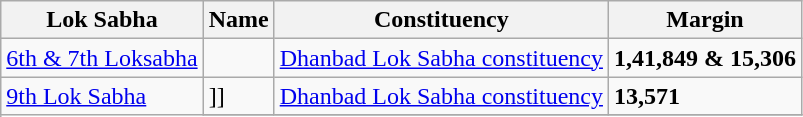<table class="wikitable sortable">
<tr>
<th>Lok Sabha</th>
<th>Name</th>
<th>Constituency</th>
<th>Margin</th>
</tr>
<tr>
<td><a href='#'>6th & 7th Loksabha</a></td>
<td></td>
<td><a href='#'>Dhanbad Lok Sabha constituency</a><br></td>
<td><strong>1,41,849 & 15,306</strong></td>
</tr>
<tr>
<td rowspan="2"><a href='#'>9th Lok Sabha</a></td>
<td>]]</td>
<td><a href='#'>Dhanbad Lok Sabha constituency</a><br></td>
<td><strong>13,571</strong></td>
</tr>
<tr>
</tr>
</table>
